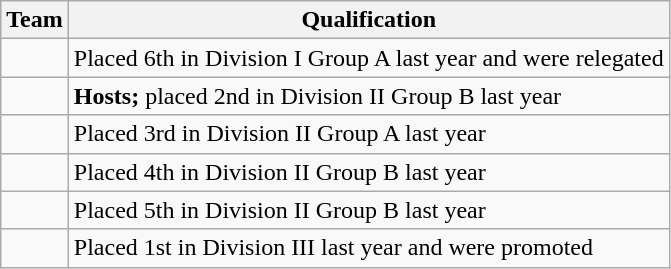<table class="wikitable">
<tr>
<th>Team</th>
<th>Qualification</th>
</tr>
<tr>
<td></td>
<td>Placed 6th in Division I Group A last year and were relegated</td>
</tr>
<tr>
<td></td>
<td><strong>Hosts;</strong> placed 2nd in Division II Group B last year</td>
</tr>
<tr>
<td></td>
<td>Placed 3rd in Division II Group A last year</td>
</tr>
<tr>
<td></td>
<td>Placed 4th in Division II Group B last year</td>
</tr>
<tr>
<td></td>
<td>Placed 5th in Division II Group B last year</td>
</tr>
<tr>
<td></td>
<td>Placed 1st in Division III last year and were promoted</td>
</tr>
</table>
